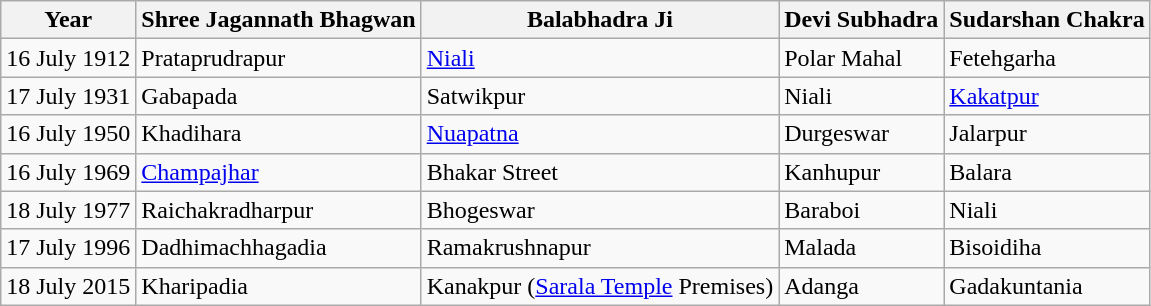<table class="wikitable">
<tr>
<th>Year</th>
<th>Shree Jagannath Bhagwan</th>
<th>Balabhadra Ji</th>
<th>Devi Subhadra</th>
<th>Sudarshan Chakra</th>
</tr>
<tr>
<td>16 July 1912</td>
<td>Prataprudrapur</td>
<td><a href='#'>Niali</a></td>
<td>Polar Mahal</td>
<td>Fetehgarha</td>
</tr>
<tr>
<td>17 July 1931</td>
<td>Gabapada</td>
<td>Satwikpur</td>
<td>Niali</td>
<td><a href='#'>Kakatpur</a></td>
</tr>
<tr>
<td>16 July 1950</td>
<td>Khadihara</td>
<td><a href='#'>Nuapatna</a></td>
<td>Durgeswar</td>
<td>Jalarpur</td>
</tr>
<tr>
<td>16 July 1969</td>
<td><a href='#'>Champajhar</a></td>
<td>Bhakar Street</td>
<td>Kanhupur</td>
<td>Balara</td>
</tr>
<tr>
<td>18 July 1977</td>
<td>Raichakradharpur</td>
<td>Bhogeswar</td>
<td>Baraboi</td>
<td>Niali</td>
</tr>
<tr>
<td>17 July 1996</td>
<td>Dadhimachhagadia</td>
<td>Ramakrushnapur</td>
<td>Malada</td>
<td>Bisoidiha</td>
</tr>
<tr>
<td>18 July 2015</td>
<td>Kharipadia</td>
<td>Kanakpur (<a href='#'>Sarala Temple</a> Premises)</td>
<td>Adanga</td>
<td>Gadakuntania</td>
</tr>
</table>
